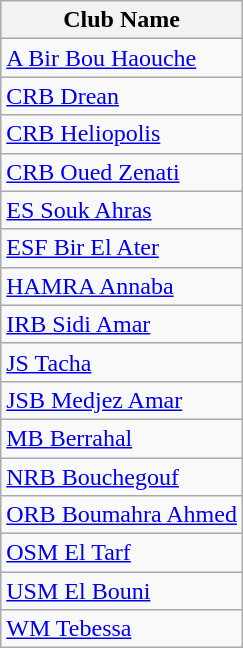<table class="wikitable">
<tr>
<th>Club Name</th>
</tr>
<tr>
<td><a href='#'>A Bir Bou Haouche</a></td>
</tr>
<tr>
<td><a href='#'>CRB Drean</a></td>
</tr>
<tr>
<td><a href='#'>CRB Heliopolis</a></td>
</tr>
<tr>
<td><a href='#'>CRB Oued Zenati</a></td>
</tr>
<tr>
<td><a href='#'>ES Souk Ahras</a></td>
</tr>
<tr>
<td><a href='#'>ESF Bir El Ater</a></td>
</tr>
<tr>
<td><a href='#'>HAMRA Annaba</a></td>
</tr>
<tr>
<td><a href='#'>IRB Sidi Amar</a></td>
</tr>
<tr>
<td><a href='#'>JS Tacha</a></td>
</tr>
<tr>
<td><a href='#'>JSB Medjez Amar</a></td>
</tr>
<tr>
<td><a href='#'>MB Berrahal</a></td>
</tr>
<tr>
<td><a href='#'>NRB Bouchegouf</a></td>
</tr>
<tr>
<td><a href='#'>ORB Boumahra Ahmed</a></td>
</tr>
<tr>
<td><a href='#'>OSM El Tarf</a></td>
</tr>
<tr>
<td><a href='#'>USM El Bouni</a></td>
</tr>
<tr>
<td><a href='#'>WM Tebessa</a></td>
</tr>
</table>
